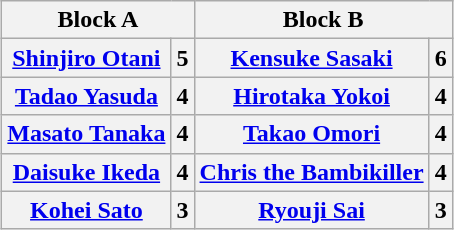<table class="wikitable" style="margin: 1em auto 1em auto">
<tr>
<th colspan="2">Block A</th>
<th colspan="2">Block B</th>
</tr>
<tr>
<th><a href='#'>Shinjiro Otani</a></th>
<th>5</th>
<th><a href='#'>Kensuke Sasaki</a></th>
<th>6</th>
</tr>
<tr>
<th><a href='#'>Tadao Yasuda</a></th>
<th>4</th>
<th><a href='#'>Hirotaka Yokoi</a></th>
<th>4</th>
</tr>
<tr>
<th><a href='#'>Masato Tanaka</a></th>
<th>4</th>
<th><a href='#'>Takao Omori</a></th>
<th>4</th>
</tr>
<tr>
<th><a href='#'>Daisuke Ikeda</a></th>
<th>4</th>
<th><a href='#'>Chris the Bambikiller</a></th>
<th>4</th>
</tr>
<tr>
<th><a href='#'>Kohei Sato</a></th>
<th>3</th>
<th><a href='#'>Ryouji Sai</a></th>
<th>3</th>
</tr>
</table>
